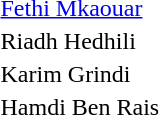<table>
<tr>
<th></th>
<td> <a href='#'>Fethi Mkaouar</a></td>
</tr>
<tr>
<th></th>
<td>Riadh Hedhili</td>
</tr>
<tr>
<th></th>
<td>Karim Grindi</td>
</tr>
<tr>
<th></th>
<td>Hamdi Ben Rais</td>
</tr>
</table>
